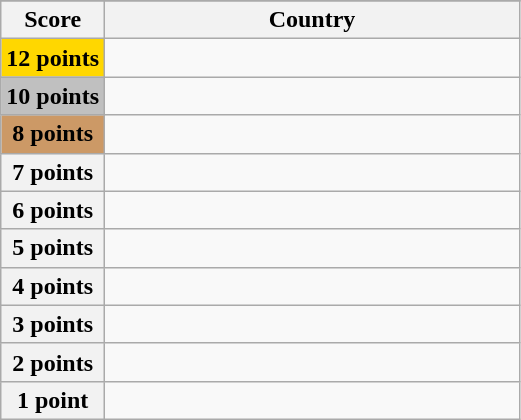<table class="wikitable">
<tr>
</tr>
<tr>
<th scope="col" width="20%">Score</th>
<th scope="col">Country</th>
</tr>
<tr>
<th scope="row" style="background:gold">12 points</th>
<td></td>
</tr>
<tr>
<th scope="row" style="background:silver">10 points</th>
<td></td>
</tr>
<tr>
<th scope="row" style="background:#CC9966">8 points</th>
<td></td>
</tr>
<tr>
<th scope="row">7 points</th>
<td></td>
</tr>
<tr>
<th scope="row">6 points</th>
<td></td>
</tr>
<tr>
<th scope="row">5 points</th>
<td></td>
</tr>
<tr>
<th scope="row">4 points</th>
<td></td>
</tr>
<tr>
<th scope="row">3 points</th>
<td></td>
</tr>
<tr>
<th scope="row">2 points</th>
<td></td>
</tr>
<tr>
<th scope="row">1 point</th>
<td></td>
</tr>
</table>
